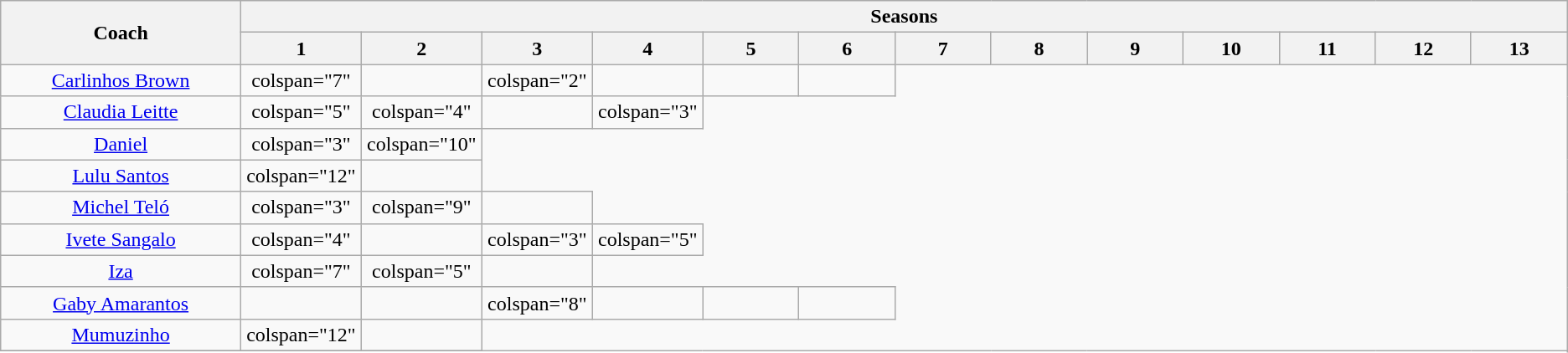<table class="wikitable" style="text-align:center; width: auto">
<tr>
<th rowspan="2" width="15%">Coach</th>
<th colspan="13">Seasons</th>
</tr>
<tr>
<th width="6%">1</th>
<th width="6%">2</th>
<th width="6%">3</th>
<th width="6%">4</th>
<th width="6%">5</th>
<th width="6%">6</th>
<th width="6%">7</th>
<th width="6%">8</th>
<th width="6%">9</th>
<th width="6%">10</th>
<th width="6%">11</th>
<th width="6%">12</th>
<th width="6%">13</th>
</tr>
<tr>
<td><a href='#'>Carlinhos Brown</a></td>
<td>colspan="7" </td>
<td></td>
<td>colspan="2" </td>
<td></td>
<td></td>
<td></td>
</tr>
<tr>
<td><a href='#'>Claudia Leitte</a></td>
<td>colspan="5" </td>
<td>colspan="4" </td>
<td></td>
<td>colspan="3" </td>
</tr>
<tr>
<td><a href='#'>Daniel</a></td>
<td>colspan="3" </td>
<td>colspan="10" </td>
</tr>
<tr>
<td><a href='#'>Lulu Santos</a></td>
<td>colspan="12" </td>
<td></td>
</tr>
<tr>
<td><a href='#'>Michel Teló</a></td>
<td>colspan="3" </td>
<td>colspan="9" </td>
<td></td>
</tr>
<tr>
<td><a href='#'>Ivete Sangalo</a></td>
<td>colspan="4" </td>
<td></td>
<td>colspan="3" </td>
<td>colspan="5" </td>
</tr>
<tr>
<td><a href='#'>Iza</a></td>
<td>colspan="7" </td>
<td>colspan="5" </td>
<td></td>
</tr>
<tr>
<td><a href='#'>Gaby Amarantos</a></td>
<td></td>
<td></td>
<td>colspan="8" </td>
<td></td>
<td></td>
<td></td>
</tr>
<tr>
<td><a href='#'>Mumuzinho</a></td>
<td>colspan="12" </td>
<td></td>
</tr>
<tr>
</tr>
</table>
